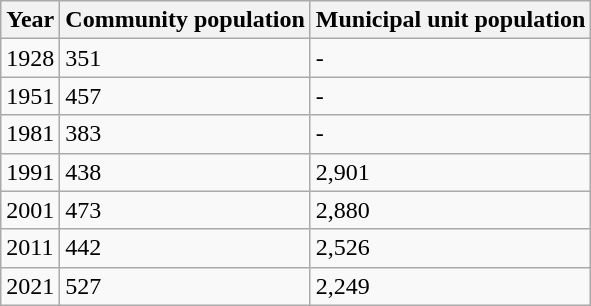<table class="wikitable">
<tr>
<th>Year</th>
<th>Community population</th>
<th>Municipal unit population</th>
</tr>
<tr>
<td>1928</td>
<td>351</td>
<td>-</td>
</tr>
<tr>
<td>1951</td>
<td>457</td>
<td>-</td>
</tr>
<tr>
<td>1981</td>
<td>383</td>
<td>-</td>
</tr>
<tr>
<td>1991</td>
<td>438</td>
<td>2,901</td>
</tr>
<tr>
<td>2001</td>
<td>473</td>
<td>2,880</td>
</tr>
<tr>
<td>2011</td>
<td>442</td>
<td>2,526</td>
</tr>
<tr>
<td>2021</td>
<td>527</td>
<td>2,249</td>
</tr>
</table>
